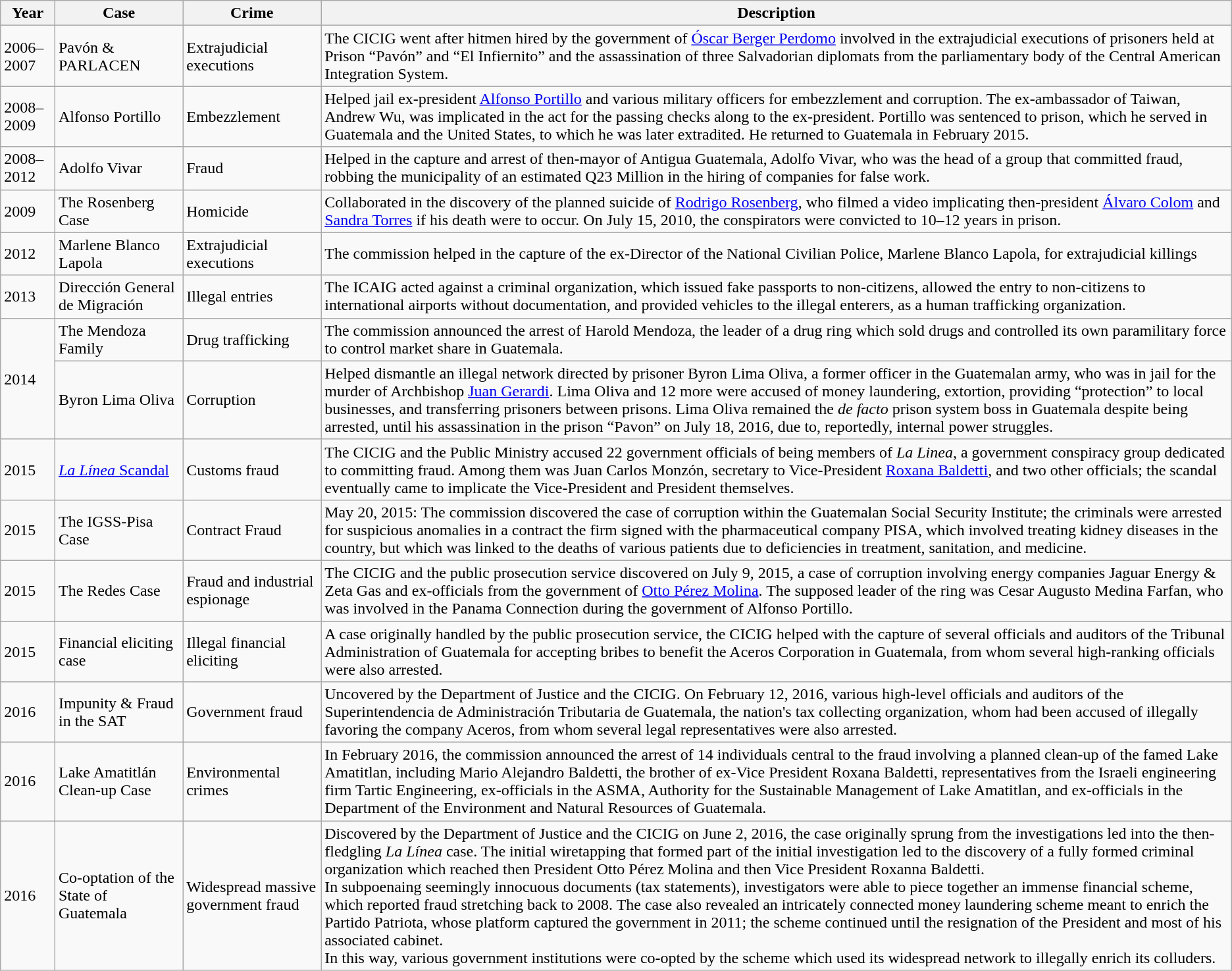<table class="wikitable">
<tr>
<th>Year</th>
<th>Case</th>
<th>Crime</th>
<th>Description</th>
</tr>
<tr>
<td>2006–2007</td>
<td>Pavón & PARLACEN</td>
<td>Extrajudicial executions</td>
<td>The CICIG went after hitmen hired by the government of <a href='#'>Óscar Berger Perdomo</a> involved in the extrajudicial executions of prisoners held at Prison “Pavón” and “El Infiernito” and the assassination of three Salvadorian diplomats from the parliamentary body of the Central American Integration System.</td>
</tr>
<tr>
<td>2008–2009</td>
<td>Alfonso Portillo</td>
<td>Embezzlement</td>
<td>Helped jail ex-president <a href='#'>Alfonso Portillo</a> and various military officers for embezzlement and corruption. The ex-ambassador of Taiwan, Andrew Wu, was implicated in the act for the passing checks along to the ex-president. Portillo was sentenced to prison, which he served in Guatemala and the United States, to which he was later extradited. He returned to Guatemala in February 2015.</td>
</tr>
<tr>
<td>2008–2012</td>
<td>Adolfo Vivar</td>
<td>Fraud</td>
<td>Helped in the capture and arrest of then-mayor of Antigua Guatemala, Adolfo Vivar, who was the head of a group that committed fraud, robbing the municipality of an estimated Q23 Million in the hiring of companies for false work.</td>
</tr>
<tr>
<td>2009</td>
<td>The Rosenberg Case</td>
<td>Homicide</td>
<td>Collaborated in the discovery of the planned suicide of <a href='#'>Rodrigo Rosenberg</a>, who filmed a video implicating then-president <a href='#'>Álvaro Colom</a> and <a href='#'>Sandra Torres</a> if his death were to occur. On July 15, 2010, the conspirators were convicted to 10–12 years in prison.</td>
</tr>
<tr>
<td>2012</td>
<td>Marlene Blanco Lapola</td>
<td>Extrajudicial executions</td>
<td>The commission helped in the capture of the ex-Director of the National Civilian Police, Marlene Blanco Lapola, for extrajudicial killings</td>
</tr>
<tr>
<td>2013</td>
<td>Dirección General de Migración</td>
<td>Illegal entries</td>
<td>The ICAIG acted against a criminal organization, which issued fake passports to non-citizens, allowed the entry to non-citizens to international airports without documentation, and provided vehicles to the illegal enterers, as a human trafficking organization.</td>
</tr>
<tr>
<td rowspan="2">2014</td>
<td>The Mendoza Family</td>
<td>Drug trafficking</td>
<td>The commission announced the arrest of Harold Mendoza, the leader of a drug ring which sold drugs and controlled its own paramilitary force to control market share in Guatemala.</td>
</tr>
<tr>
<td>Byron Lima Oliva</td>
<td>Corruption</td>
<td>Helped dismantle an illegal network directed by prisoner Byron Lima Oliva, a former officer in the Guatemalan army, who was in jail for the murder of Archbishop <a href='#'>Juan Gerardi</a>. Lima Oliva and 12 more were accused of money laundering, extortion, providing “protection” to local businesses, and transferring prisoners between prisons. Lima Oliva remained the <em>de facto</em> prison system boss in Guatemala despite being arrested, until his assassination in the prison “Pavon” on July 18, 2016, due to, reportedly, internal power struggles.</td>
</tr>
<tr>
<td>2015</td>
<td><a href='#'><em>La Línea</em> Scandal</a></td>
<td>Customs fraud</td>
<td>The CICIG and the Public Ministry accused 22 government officials of being members of <em>La Linea</em>, a government conspiracy group dedicated to committing fraud. Among them was Juan Carlos Monzón, secretary to Vice-President <a href='#'>Roxana Baldetti</a>, and two other officials; the scandal eventually came to implicate the Vice-President and President themselves.</td>
</tr>
<tr>
<td>2015</td>
<td>The IGSS-Pisa Case</td>
<td>Contract Fraud</td>
<td>May 20, 2015: The commission discovered the case of corruption within the Guatemalan Social Security Institute; the criminals were arrested for suspicious anomalies in a contract the firm signed with the pharmaceutical company PISA, which involved treating kidney diseases in the country, but which was linked to the deaths of various patients due to deficiencies in treatment, sanitation, and medicine.</td>
</tr>
<tr>
<td>2015</td>
<td>The Redes Case</td>
<td>Fraud and industrial espionage</td>
<td>The CICIG and the public prosecution service discovered on July 9, 2015, a case of corruption involving energy companies Jaguar Energy & Zeta Gas and ex-officials from the government of <a href='#'>Otto Pérez Molina</a>. The supposed leader of the ring was Cesar Augusto Medina Farfan, who was involved in the Panama Connection during the government of Alfonso Portillo.</td>
</tr>
<tr>
<td>2015</td>
<td>Financial eliciting case</td>
<td>Illegal financial eliciting</td>
<td>A case originally handled by the public prosecution service, the CICIG helped with the capture of several officials and auditors of the Tribunal Administration of Guatemala for accepting bribes to benefit the Aceros Corporation in Guatemala, from whom several high-ranking officials were also arrested.</td>
</tr>
<tr>
<td>2016</td>
<td>Impunity & Fraud in the SAT</td>
<td>Government fraud</td>
<td>Uncovered by the Department of Justice and the CICIG. On February 12, 2016, various high-level officials and auditors of the Superintendencia de Administración Tributaria de Guatemala, the nation's tax collecting organization, whom had been accused of illegally favoring the company Aceros, from whom several legal representatives were also arrested.</td>
</tr>
<tr>
<td>2016</td>
<td>Lake Amatitlán Clean-up Case</td>
<td>Environmental crimes</td>
<td>In February 2016, the commission announced the arrest of 14 individuals central to the fraud involving a planned clean-up of the famed Lake Amatitlan, including Mario Alejandro Baldetti, the brother of ex-Vice President Roxana Baldetti, representatives from the Israeli engineering firm Tartic Engineering, ex-officials in the ASMA, Authority for the Sustainable Management of Lake Amatitlan, and ex-officials in the Department of the Environment and Natural Resources of Guatemala.</td>
</tr>
<tr>
<td>2016</td>
<td>Co-optation of the State of Guatemala</td>
<td>Widespread massive government fraud</td>
<td>Discovered by the Department of Justice and the CICIG on June 2, 2016, the case originally sprung from the investigations led into the then-fledgling <em>La Línea</em> case. The initial wiretapping that formed part of the initial investigation led to the discovery of a fully formed criminal organization which reached then President Otto Pérez Molina and then Vice President Roxanna Baldetti.<br>In subpoenaing seemingly innocuous documents (tax statements), investigators were able to piece together an immense financial scheme, which reported fraud stretching back to 2008. The case also revealed an intricately connected money laundering scheme meant to enrich the Partido Patriota, whose platform captured the government in 2011; the scheme continued until the resignation of the President and most of his associated cabinet.<br>In this way, various government institutions were co-opted by the scheme which used its widespread network to illegally enrich its colluders.</td>
</tr>
</table>
